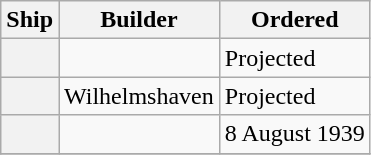<table class="wikitable plainrowheaders">
<tr>
<th scope="col">Ship</th>
<th scope="col">Builder</th>
<th scope="col">Ordered</th>
</tr>
<tr>
<th scope="row"></th>
<td></td>
<td>Projected</td>
</tr>
<tr>
<th scope="row"></th>
<td> Wilhelmshaven</td>
<td>Projected</td>
</tr>
<tr>
<th scope="row"></th>
<td></td>
<td>8 August 1939</td>
</tr>
<tr>
</tr>
</table>
